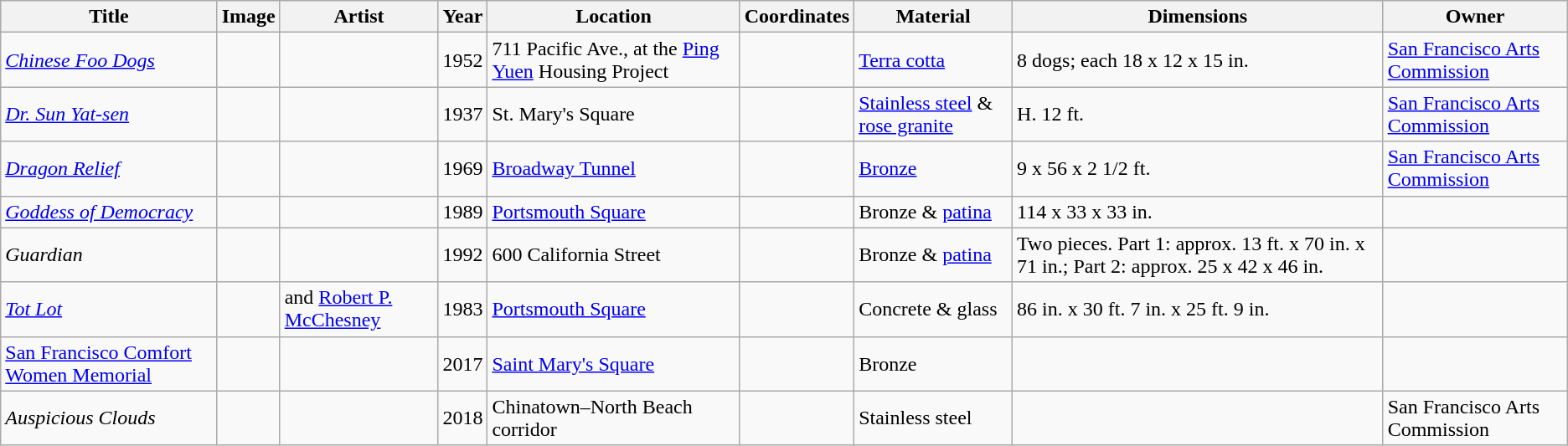<table class="wikitable sortable">
<tr>
<th>Title</th>
<th>Image</th>
<th>Artist</th>
<th>Year</th>
<th>Location</th>
<th>Coordinates</th>
<th>Material</th>
<th>Dimensions</th>
<th>Owner</th>
</tr>
<tr>
<td><em><a href='#'>Chinese Foo Dogs</a></em></td>
<td></td>
<td></td>
<td>1952</td>
<td>711 Pacific Ave., at the <a href='#'>Ping Yuen</a> Housing Project</td>
<td><small></small></td>
<td><a href='#'>Terra cotta</a></td>
<td>8 dogs; each 18 x 12 x 15 in.</td>
<td><a href='#'>San Francisco Arts Commission</a></td>
</tr>
<tr>
<td><em><a href='#'>Dr. Sun Yat-sen</a></em></td>
<td></td>
<td></td>
<td>1937</td>
<td>St. Mary's Square</td>
<td><small></small></td>
<td><a href='#'>Stainless steel</a> & <a href='#'>rose granite</a></td>
<td>H. 12 ft.</td>
<td><a href='#'>San Francisco Arts Commission</a></td>
</tr>
<tr>
<td><em><a href='#'>Dragon Relief</a></em></td>
<td></td>
<td></td>
<td>1969</td>
<td><a href='#'>Broadway Tunnel</a></td>
<td><small></small></td>
<td><a href='#'>Bronze</a></td>
<td>9 x 56 x 2 1/2 ft.</td>
<td><a href='#'>San Francisco Arts Commission</a></td>
</tr>
<tr>
<td><em><a href='#'>Goddess of Democracy</a></em></td>
<td></td>
<td></td>
<td>1989</td>
<td><a href='#'>Portsmouth Square</a></td>
<td><small></small></td>
<td>Bronze & <a href='#'>patina</a></td>
<td>114 x 33 x 33 in.</td>
<td></td>
</tr>
<tr>
<td><em>Guardian</em></td>
<td></td>
<td></td>
<td>1992</td>
<td>600 California Street</td>
<td><small></small></td>
<td>Bronze & <a href='#'>patina</a></td>
<td>Two pieces. Part 1: approx. 13 ft. x 70 in. x 71 in.; Part 2: approx. 25 x 42 x 46 in.</td>
<td></td>
</tr>
<tr>
<td><em><a href='#'>Tot Lot</a></em></td>
<td></td>
<td> and <a href='#'>Robert P. McChesney</a></td>
<td>1983</td>
<td><a href='#'>Portsmouth Square</a></td>
<td></td>
<td>Concrete & glass</td>
<td>86 in. x 30 ft. 7 in. x 25 ft. 9 in.</td>
<td></td>
</tr>
<tr>
<td><a href='#'>San Francisco Comfort Women Memorial</a></td>
<td></td>
<td></td>
<td>2017</td>
<td><a href='#'>Saint Mary's Square</a></td>
<td><small></small></td>
<td>Bronze</td>
<td></td>
<td></td>
</tr>
<tr>
<td><em>Auspicious Clouds</em></td>
<td></td>
<td></td>
<td>2018</td>
<td>Chinatown–North Beach corridor</td>
<td></td>
<td>Stainless steel</td>
<td></td>
<td>San Francisco Arts Commission</td>
</tr>
</table>
